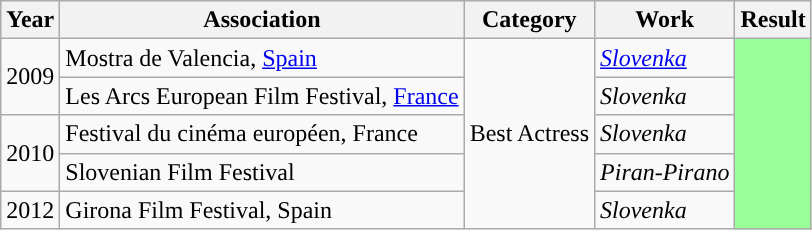<table class="wikitable">
<tr>
<th>Year</th>
<th>Association</th>
<th>Category</th>
<th>Work</th>
<th>Result</th>
</tr>
<tr>
<td rowspan=2>2009</td>
<td>Mostra de Valencia, <a href='#'>Spain</a></td>
<td rowspan=5>Best Actress</td>
<td><em><a href='#'>Slovenka</a></em></td>
<td rowspan=5 style="background: #99FF99"></td>
</tr>
<tr>
<td>Les Arcs European Film Festival, <a href='#'>France</a></td>
<td><em>Slovenka</em></td>
</tr>
<tr>
<td rowspan=2>2010</td>
<td>Festival du cinéma européen, France</td>
<td><em>Slovenka</em></td>
</tr>
<tr>
<td>Slovenian Film Festival</td>
<td><em>Piran-Pirano</em></td>
</tr>
<tr>
<td>2012</td>
<td>Girona Film Festival, Spain</td>
<td><em>Slovenka</em></td>
</tr>
</table>
